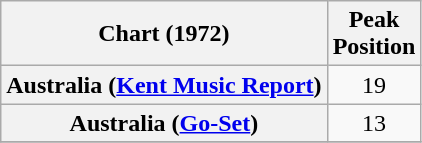<table class="wikitable sortable plainrowheaders">
<tr>
<th scope="col">Chart (1972)</th>
<th scope="col">Peak<br>Position</th>
</tr>
<tr>
<th scope="row">Australia (<a href='#'>Kent Music Report</a>)</th>
<td style="text-align:center;">19</td>
</tr>
<tr>
<th scope="row">Australia (<a href='#'>Go-Set</a>)</th>
<td style="text-align:center;">13</td>
</tr>
<tr>
</tr>
</table>
